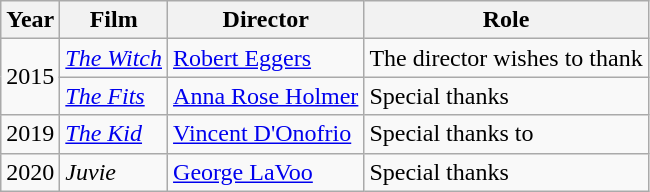<table class="wikitable">
<tr>
<th>Year</th>
<th>Film</th>
<th>Director</th>
<th>Role</th>
</tr>
<tr>
<td rowspan=2>2015</td>
<td><em><a href='#'>The Witch</a></em></td>
<td><a href='#'>Robert Eggers</a></td>
<td>The director wishes to thank</td>
</tr>
<tr>
<td><em><a href='#'>The Fits</a></em></td>
<td><a href='#'>Anna Rose Holmer</a></td>
<td>Special thanks</td>
</tr>
<tr>
<td>2019</td>
<td><em><a href='#'>The Kid</a></em></td>
<td><a href='#'>Vincent D'Onofrio</a></td>
<td>Special thanks to</td>
</tr>
<tr>
<td>2020</td>
<td><em>Juvie</em></td>
<td><a href='#'>George LaVoo</a></td>
<td>Special thanks</td>
</tr>
</table>
